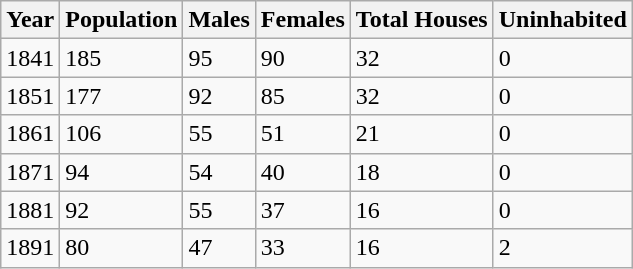<table class="wikitable">
<tr>
<th>Year</th>
<th>Population</th>
<th>Males</th>
<th>Females</th>
<th>Total Houses</th>
<th>Uninhabited</th>
</tr>
<tr>
<td>1841</td>
<td>185</td>
<td>95</td>
<td>90</td>
<td>32</td>
<td>0</td>
</tr>
<tr>
<td>1851</td>
<td>177</td>
<td>92</td>
<td>85</td>
<td>32</td>
<td>0</td>
</tr>
<tr>
<td>1861</td>
<td>106</td>
<td>55</td>
<td>51</td>
<td>21</td>
<td>0</td>
</tr>
<tr>
<td>1871</td>
<td>94</td>
<td>54</td>
<td>40</td>
<td>18</td>
<td>0</td>
</tr>
<tr>
<td>1881</td>
<td>92</td>
<td>55</td>
<td>37</td>
<td>16</td>
<td>0</td>
</tr>
<tr>
<td>1891</td>
<td>80</td>
<td>47</td>
<td>33</td>
<td>16</td>
<td>2</td>
</tr>
</table>
